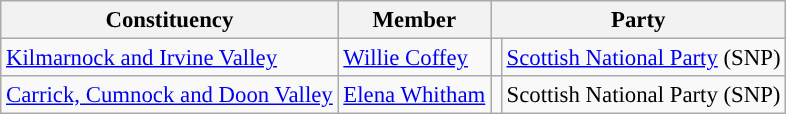<table class="wikitable" style="font-size: 95%;">
<tr>
<th>Constituency</th>
<th>Member</th>
<th colspan=2>Party</th>
</tr>
<tr>
<td><a href='#'>Kilmarnock and Irvine Valley</a></td>
<td><a href='#'>Willie Coffey</a></td>
<td></td>
<td><a href='#'>Scottish National Party</a> (SNP)</td>
</tr>
<tr>
<td><a href='#'>Carrick, Cumnock and Doon Valley</a></td>
<td><a href='#'>Elena Whitham</a></td>
<td></td>
<td>Scottish National Party (SNP)</td>
</tr>
</table>
